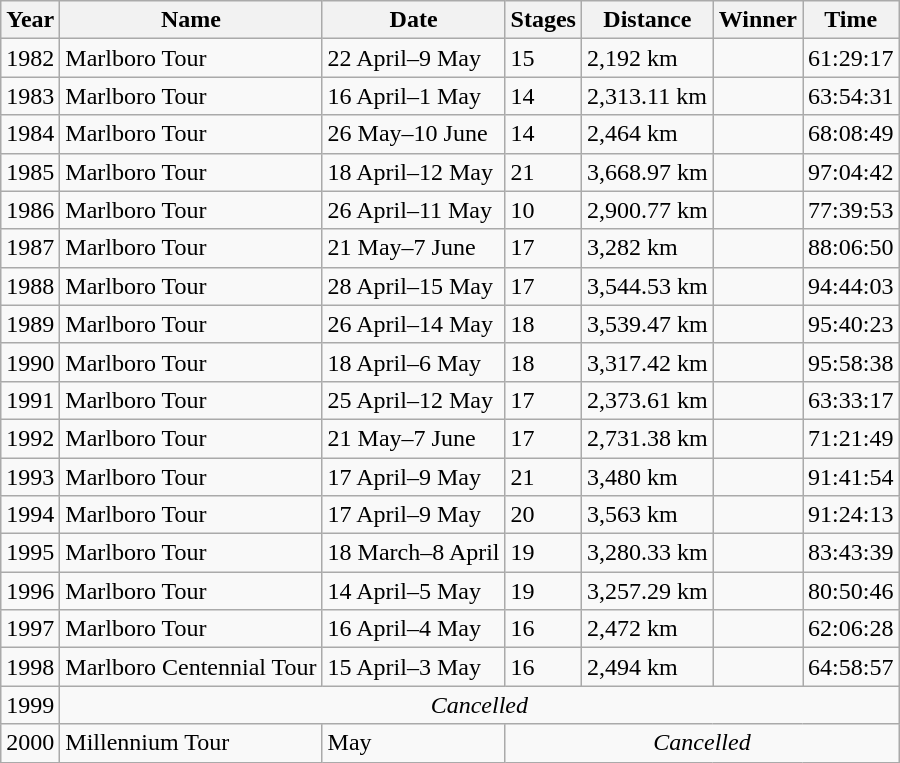<table class=wikitable>
<tr>
<th>Year</th>
<th>Name</th>
<th>Date</th>
<th>Stages</th>
<th>Distance</th>
<th>Winner</th>
<th>Time</th>
</tr>
<tr>
<td>1982</td>
<td>Marlboro Tour</td>
<td>22 April–9 May</td>
<td>15</td>
<td>2,192 km</td>
<td></td>
<td>61:29:17</td>
</tr>
<tr>
<td>1983</td>
<td>Marlboro Tour</td>
<td>16 April–1 May</td>
<td>14</td>
<td>2,313.11 km</td>
<td></td>
<td>63:54:31</td>
</tr>
<tr>
<td>1984</td>
<td>Marlboro Tour</td>
<td>26 May–10 June</td>
<td>14</td>
<td>2,464 km</td>
<td></td>
<td>68:08:49</td>
</tr>
<tr>
<td>1985</td>
<td>Marlboro Tour</td>
<td>18 April–12 May</td>
<td>21</td>
<td>3,668.97 km</td>
<td></td>
<td>97:04:42</td>
</tr>
<tr>
<td>1986</td>
<td>Marlboro Tour</td>
<td>26 April–11 May</td>
<td>10</td>
<td>2,900.77 km</td>
<td></td>
<td>77:39:53</td>
</tr>
<tr>
<td>1987</td>
<td>Marlboro Tour</td>
<td>21 May–7 June</td>
<td>17</td>
<td>3,282 km</td>
<td></td>
<td>88:06:50</td>
</tr>
<tr>
<td>1988</td>
<td>Marlboro Tour</td>
<td>28 April–15 May</td>
<td>17</td>
<td>3,544.53 km</td>
<td></td>
<td>94:44:03</td>
</tr>
<tr>
<td>1989</td>
<td>Marlboro Tour</td>
<td>26 April–14 May</td>
<td>18</td>
<td>3,539.47 km</td>
<td></td>
<td>95:40:23</td>
</tr>
<tr>
<td>1990</td>
<td>Marlboro Tour</td>
<td>18 April–6 May</td>
<td>18</td>
<td>3,317.42 km</td>
<td></td>
<td>95:58:38</td>
</tr>
<tr>
<td>1991</td>
<td>Marlboro Tour</td>
<td>25 April–12 May</td>
<td>17</td>
<td>2,373.61 km</td>
<td></td>
<td>63:33:17</td>
</tr>
<tr>
<td>1992</td>
<td>Marlboro Tour</td>
<td>21 May–7 June</td>
<td>17</td>
<td>2,731.38 km</td>
<td></td>
<td>71:21:49</td>
</tr>
<tr>
<td>1993</td>
<td>Marlboro Tour</td>
<td>17 April–9 May</td>
<td>21</td>
<td>3,480 km</td>
<td></td>
<td>91:41:54</td>
</tr>
<tr>
<td>1994</td>
<td>Marlboro Tour</td>
<td>17 April–9 May</td>
<td>20</td>
<td>3,563 km</td>
<td></td>
<td>91:24:13</td>
</tr>
<tr>
<td>1995</td>
<td>Marlboro Tour</td>
<td>18 March–8 April</td>
<td>19</td>
<td>3,280.33 km</td>
<td></td>
<td>83:43:39</td>
</tr>
<tr>
<td>1996</td>
<td>Marlboro Tour</td>
<td>14 April–5 May</td>
<td>19</td>
<td>3,257.29 km</td>
<td></td>
<td>80:50:46</td>
</tr>
<tr>
<td>1997</td>
<td>Marlboro Tour</td>
<td>16 April–4 May</td>
<td>16</td>
<td>2,472 km</td>
<td></td>
<td>62:06:28</td>
</tr>
<tr>
<td>1998</td>
<td>Marlboro Centennial Tour</td>
<td>15 April–3 May</td>
<td>16</td>
<td>2,494 km</td>
<td></td>
<td>64:58:57</td>
</tr>
<tr>
<td>1999</td>
<td align=center colspan=6><em>Cancelled</em></td>
</tr>
<tr>
<td>2000</td>
<td>Millennium Tour</td>
<td>May</td>
<td align=center colspan=4><em>Cancelled</em></td>
</tr>
</table>
